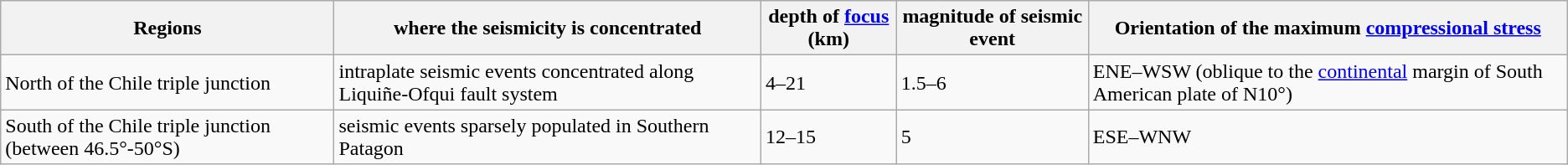<table class="wikitable">
<tr>
<th>Regions</th>
<th>where the seismicity is concentrated</th>
<th>depth of <a href='#'>focus</a> (km)</th>
<th>magnitude of seismic event</th>
<th>Orientation of the maximum <a href='#'>compressional stress</a></th>
</tr>
<tr>
<td>North of the Chile triple junction</td>
<td>intraplate seismic events concentrated along Liquiñe-Ofqui fault system</td>
<td>4–21</td>
<td>1.5–6</td>
<td>ENE–WSW (oblique to the <a href='#'>continental</a> margin of South American plate of N10°)</td>
</tr>
<tr>
<td>South of the Chile triple junction (between 46.5°-50°S)</td>
<td>seismic events sparsely populated in Southern Patagon</td>
<td>12–15</td>
<td>5</td>
<td>ESE–WNW</td>
</tr>
</table>
